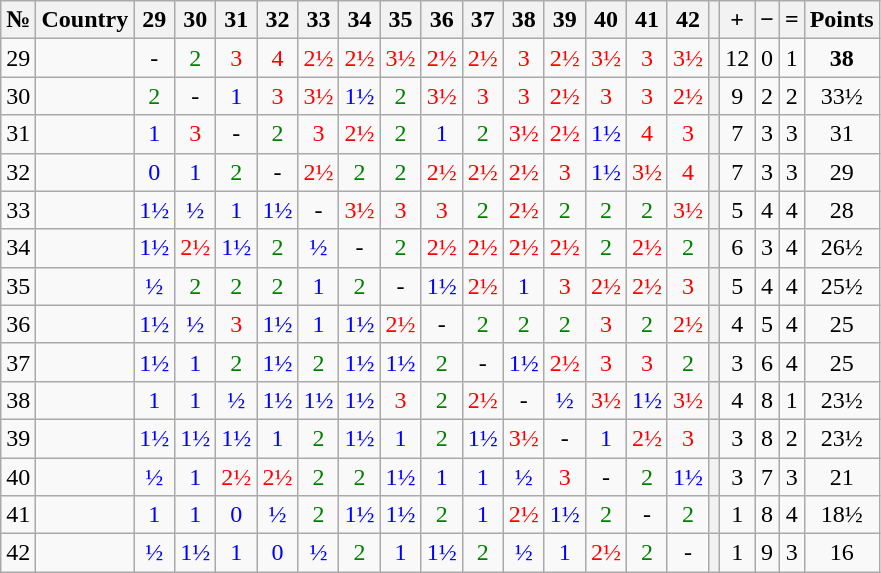<table class="wikitable" style="text-align:center">
<tr>
<th>№</th>
<th>Country</th>
<th>29</th>
<th>30</th>
<th>31</th>
<th>32</th>
<th>33</th>
<th>34</th>
<th>35</th>
<th>36</th>
<th>37</th>
<th>38</th>
<th>39</th>
<th>40</th>
<th>41</th>
<th>42</th>
<th></th>
<th>+</th>
<th>−</th>
<th>=</th>
<th>Points</th>
</tr>
<tr>
<td>29</td>
<td style="text-align: left"></td>
<td>-</td>
<td style="color:green;">2</td>
<td style="color:red;">3</td>
<td style="color:red;">4</td>
<td style="color:red;">2½</td>
<td style="color:red;">2½</td>
<td style="color:red;">3½</td>
<td style="color:red;">2½</td>
<td style="color:red;">2½</td>
<td style="color:red;">3</td>
<td style="color:red;">2½</td>
<td style="color:red;">3½</td>
<td style="color:red;">3</td>
<td style="color:red;">3½</td>
<th></th>
<td>12</td>
<td>0</td>
<td>1</td>
<td><strong>38 </strong></td>
</tr>
<tr>
<td>30</td>
<td style="text-align: left"></td>
<td style="color:green;">2</td>
<td>-</td>
<td style="color:blue;">1</td>
<td style="color:red;">3</td>
<td style="color:red;">3½</td>
<td style="color:blue;">1½</td>
<td style="color:green;">2</td>
<td style="color:red;">3½</td>
<td style="color:red;">3</td>
<td style="color:red;">3</td>
<td style="color:red;">2½</td>
<td style="color:red;">3</td>
<td style="color:red;">3</td>
<td style="color:red;">2½</td>
<th></th>
<td>9</td>
<td>2</td>
<td>2</td>
<td>33½</td>
</tr>
<tr>
<td>31</td>
<td style="text-align: left"></td>
<td style="color:blue;">1</td>
<td style="color:red;">3</td>
<td>-</td>
<td style="color:green;">2</td>
<td style="color:red;">3</td>
<td style="color:red;">2½</td>
<td style="color:green;">2</td>
<td style="color:blue;">1</td>
<td style="color:green;">2</td>
<td style="color:red;">3½</td>
<td style="color:red;">2½</td>
<td style="color:blue;">1½</td>
<td style="color:red;">4</td>
<td style="color:red;">3</td>
<th></th>
<td>7</td>
<td>3</td>
<td>3</td>
<td>31</td>
</tr>
<tr>
<td>32</td>
<td style="text-align: left"></td>
<td style="color:blue;">0</td>
<td style="color:blue;">1</td>
<td style="color:green;">2</td>
<td>-</td>
<td style="color:red;">2½</td>
<td style="color:green;">2</td>
<td style="color:green;">2</td>
<td style="color:red;">2½</td>
<td style="color:red;">2½</td>
<td style="color:red;">2½</td>
<td style="color:red;">3</td>
<td style="color:blue;">1½</td>
<td style="color:red;">3½</td>
<td style="color:red;">4</td>
<th></th>
<td>7</td>
<td>3</td>
<td>3</td>
<td>29</td>
</tr>
<tr>
<td>33</td>
<td style="text-align: left"></td>
<td style="color:blue;">1½</td>
<td style="color:blue;">½</td>
<td style="color:blue;">1</td>
<td style="color:blue;">1½</td>
<td>-</td>
<td style="color:red;">3½</td>
<td style="color:red;">3</td>
<td style="color:red;">3</td>
<td style="color:green;">2</td>
<td style="color:red;">2½</td>
<td style="color:green;">2</td>
<td style="color:green;">2</td>
<td style="color:green;">2</td>
<td style="color:red;">3½</td>
<th></th>
<td>5</td>
<td>4</td>
<td>4</td>
<td>28</td>
</tr>
<tr>
<td>34</td>
<td style="text-align: left"></td>
<td style="color:blue;">1½</td>
<td style="color:red;">2½</td>
<td style="color:blue;">1½</td>
<td style="color:green;">2</td>
<td style="color:blue;">½</td>
<td>-</td>
<td style="color:green;">2</td>
<td style="color:red;">2½</td>
<td style="color:red;">2½</td>
<td style="color:red;">2½</td>
<td style="color:red;">2½</td>
<td style="color:green;">2</td>
<td style="color:red;">2½</td>
<td style="color:green;">2</td>
<th></th>
<td>6</td>
<td>3</td>
<td>4</td>
<td>26½</td>
</tr>
<tr>
<td>35</td>
<td style="text-align: left"></td>
<td style="color:blue;">½</td>
<td style="color:green;">2</td>
<td style="color:green;">2</td>
<td style="color:green;">2</td>
<td style="color:blue;">1</td>
<td style="color:green;">2</td>
<td>-</td>
<td style="color:blue;">1½</td>
<td style="color:red;">2½</td>
<td style="color:blue;">1</td>
<td style="color:red;">3</td>
<td style="color:red;">2½</td>
<td style="color:red;">2½</td>
<td style="color:red;">3</td>
<th></th>
<td>5</td>
<td>4</td>
<td>4</td>
<td>25½</td>
</tr>
<tr>
<td>36</td>
<td style="text-align: left"></td>
<td style="color:blue;">1½</td>
<td style="color:blue;">½</td>
<td style="color:red;">3</td>
<td style="color:blue;">1½</td>
<td style="color:blue;">1</td>
<td style="color:blue;">1½</td>
<td style="color:red;">2½</td>
<td>-</td>
<td style="color:green;">2</td>
<td style="color:green;">2</td>
<td style="color:green;">2</td>
<td style="color:red;">3</td>
<td style="color:green;">2</td>
<td style="color:red;">2½</td>
<th></th>
<td>4</td>
<td>5</td>
<td>4</td>
<td>25</td>
</tr>
<tr>
<td>37</td>
<td style="text-align: left"></td>
<td style="color:blue;">1½</td>
<td style="color:blue;">1</td>
<td style="color:green;">2</td>
<td style="color:blue;">1½</td>
<td style="color:green;">2</td>
<td style="color:blue;">1½</td>
<td style="color:blue;">1½</td>
<td style="color:green;">2</td>
<td>-</td>
<td style="color:blue;">1½</td>
<td style="color:red;">2½</td>
<td style="color:red;">3</td>
<td style="color:red;">3</td>
<td style="color:green;">2</td>
<th></th>
<td>3</td>
<td>6</td>
<td>4</td>
<td>25</td>
</tr>
<tr>
<td>38</td>
<td style="text-align: left"></td>
<td style="color:blue;">1</td>
<td style="color:blue;">1</td>
<td style="color:blue;">½</td>
<td style="color:blue;">1½</td>
<td style="color:blue;">1½</td>
<td style="color:blue;">1½</td>
<td style="color:red;">3</td>
<td style="color:green;">2</td>
<td style="color:red;">2½</td>
<td>-</td>
<td style="color:blue;">½</td>
<td style="color:red;">3½</td>
<td style="color:blue;">1½</td>
<td style="color:red;">3½</td>
<th></th>
<td>4</td>
<td>8</td>
<td>1</td>
<td>23½</td>
</tr>
<tr>
<td>39</td>
<td style="text-align: left"></td>
<td style="color:blue;">1½</td>
<td style="color:blue;">1½</td>
<td style="color:blue;">1½</td>
<td style="color:blue;">1</td>
<td style="color:green;">2</td>
<td style="color:blue;">1½</td>
<td style="color:blue;">1</td>
<td style="color:green;">2</td>
<td style="color:blue;">1½</td>
<td style="color:red;">3½</td>
<td>-</td>
<td style="color:blue;">1</td>
<td style="color:red;">2½</td>
<td style="color:red;">3</td>
<th></th>
<td>3</td>
<td>8</td>
<td>2</td>
<td>23½</td>
</tr>
<tr>
<td>40</td>
<td style="text-align: left"></td>
<td style="color:blue;">½</td>
<td style="color:blue;">1</td>
<td style="color:red;">2½</td>
<td style="color:red;">2½</td>
<td style="color:green;">2</td>
<td style="color:green;">2</td>
<td style="color:blue;">1½</td>
<td style="color:blue;">1</td>
<td style="color:blue;">1</td>
<td style="color:blue;">½</td>
<td style="color:red;">3</td>
<td>-</td>
<td style="color:green;">2</td>
<td style="color:blue;">1½</td>
<th></th>
<td>3</td>
<td>7</td>
<td>3</td>
<td>21</td>
</tr>
<tr>
<td>41</td>
<td style="text-align: left"></td>
<td style="color:blue;">1</td>
<td style="color:blue;">1</td>
<td style="color:blue;">0</td>
<td style="color:blue;">½</td>
<td style="color:green;">2</td>
<td style="color:blue;">1½</td>
<td style="color:blue;">1½</td>
<td style="color:green;">2</td>
<td style="color:blue;">1</td>
<td style="color:red;">2½</td>
<td style="color:blue;">1½</td>
<td style="color:green;">2</td>
<td>-</td>
<td style="color:green;">2</td>
<th></th>
<td>1</td>
<td>8</td>
<td>4</td>
<td>18½</td>
</tr>
<tr>
<td>42</td>
<td style="text-align: left"></td>
<td style="color:blue;">½</td>
<td style="color:blue;">1½</td>
<td style="color:blue;">1</td>
<td style="color:blue;">0</td>
<td style="color:blue;">½</td>
<td style="color:green;">2</td>
<td style="color:blue;">1</td>
<td style="color:blue;">1½</td>
<td style="color:green;">2</td>
<td style="color:blue;">½</td>
<td style="color:blue;">1</td>
<td style="color:red;">2½</td>
<td style="color:green;">2</td>
<td>-</td>
<th></th>
<td>1</td>
<td>9</td>
<td>3</td>
<td>16</td>
</tr>
</table>
